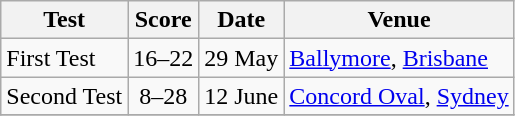<table class="wikitable">
<tr>
<th>Test</th>
<th>Score</th>
<th>Date</th>
<th>Venue</th>
</tr>
<tr>
<td>First Test</td>
<td align=center>16–22</td>
<td>29 May</td>
<td><a href='#'>Ballymore</a>, <a href='#'>Brisbane</a></td>
</tr>
<tr>
<td>Second Test</td>
<td align=center>8–28</td>
<td>12 June</td>
<td><a href='#'>Concord Oval</a>, <a href='#'>Sydney</a></td>
</tr>
<tr>
</tr>
</table>
